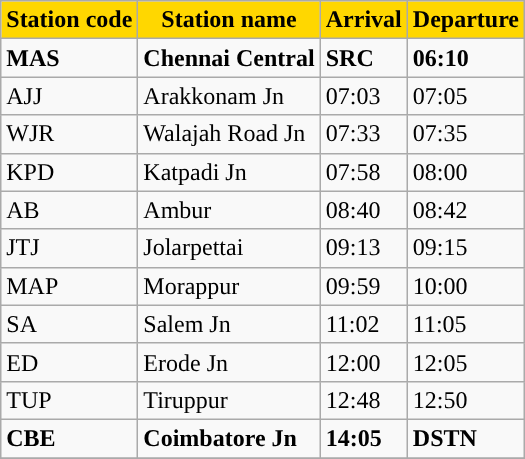<table class="wikitable">
<tr>
<th style="background:gold;">Station code</th>
<th ! style="background:gold;">Station name</th>
<th ! style="background:gold;">Arrival</th>
<th ! style="background:gold;">Departure</th>
</tr>
<tr>
<td><strong>MAS</strong></td>
<td><strong>Chennai Central</strong></td>
<td><strong>SRC</strong></td>
<td><strong>06:10</strong></td>
</tr>
<tr>
<td>AJJ</td>
<td>Arakkonam Jn</td>
<td>07:03</td>
<td>07:05</td>
</tr>
<tr>
<td>WJR</td>
<td>Walajah Road Jn</td>
<td>07:33</td>
<td>07:35</td>
</tr>
<tr>
<td>KPD</td>
<td>Katpadi Jn</td>
<td>07:58</td>
<td>08:00</td>
</tr>
<tr>
<td>AB</td>
<td>Ambur</td>
<td>08:40</td>
<td>08:42</td>
</tr>
<tr>
<td>JTJ</td>
<td>Jolarpettai</td>
<td>09:13</td>
<td>09:15</td>
</tr>
<tr>
<td>MAP</td>
<td>Morappur</td>
<td>09:59</td>
<td>10:00</td>
</tr>
<tr>
<td>SA</td>
<td>Salem Jn</td>
<td>11:02</td>
<td>11:05</td>
</tr>
<tr>
<td>ED</td>
<td>Erode Jn</td>
<td>12:00</td>
<td>12:05</td>
</tr>
<tr>
<td>TUP</td>
<td>Tiruppur</td>
<td>12:48</td>
<td>12:50</td>
</tr>
<tr>
<td><strong>CBE</strong></td>
<td><strong>Coimbatore Jn</strong></td>
<td><strong>14:05</strong></td>
<td><strong>DSTN</strong></td>
</tr>
<tr>
</tr>
</table>
